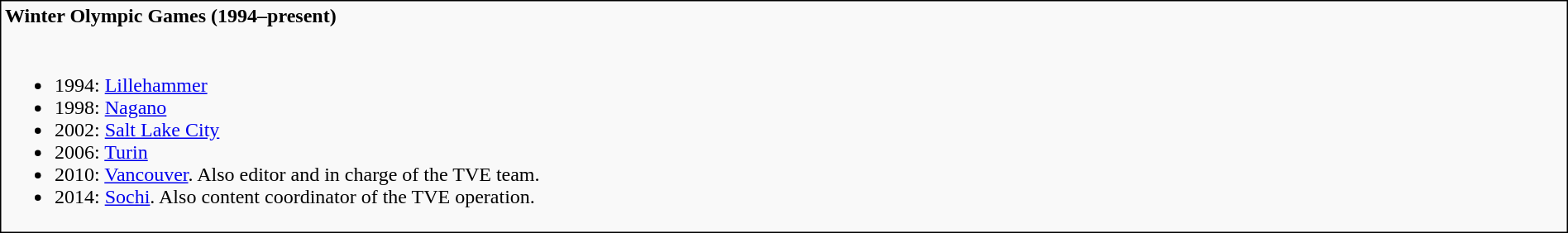<table class="collapsible collapsed" style="width:100%; border:1px solid black; background:#f9f9f9;">
<tr>
<th align="left">Winter Olympic Games (1994–present)</th>
</tr>
<tr>
<td><br><ul><li>1994: <a href='#'>Lillehammer</a></li><li>1998: <a href='#'>Nagano</a></li><li>2002: <a href='#'>Salt Lake City</a></li><li>2006: <a href='#'>Turin</a></li><li>2010: <a href='#'>Vancouver</a>. Also editor and in charge of the TVE team.</li><li>2014: <a href='#'>Sochi</a>. Also content coordinator of the TVE operation.</li></ul></td>
</tr>
</table>
